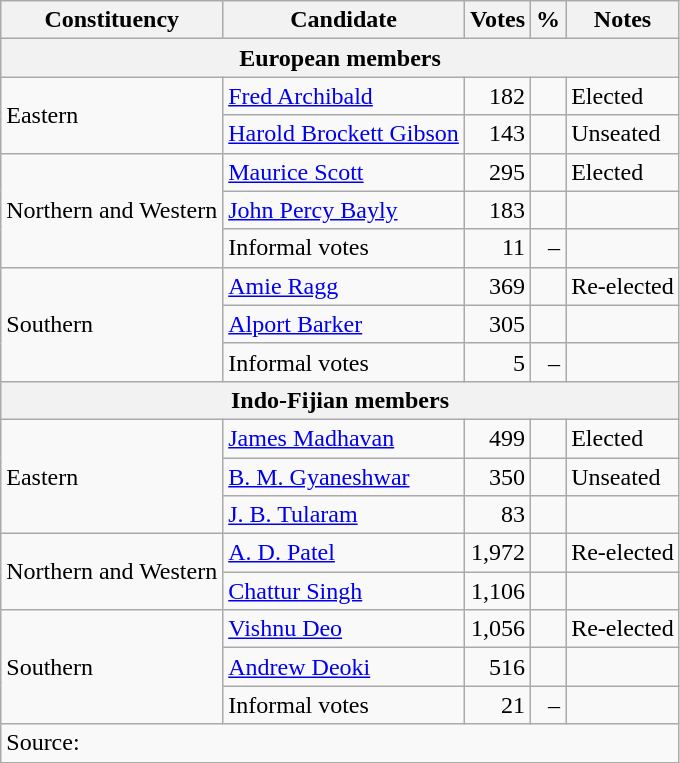<table class=wikitable style=text-align:right>
<tr>
<th>Constituency</th>
<th>Candidate</th>
<th>Votes</th>
<th>%</th>
<th>Notes</th>
</tr>
<tr>
<th colspan=5>European members</th>
</tr>
<tr>
<td align=left rowspan=2>Eastern</td>
<td align=left><a href='#'>Fred Archibald</a></td>
<td>182</td>
<td></td>
<td align=left>Elected</td>
</tr>
<tr>
<td align=left><a href='#'>Harold Brockett Gibson</a></td>
<td>143</td>
<td></td>
<td align=left>Unseated</td>
</tr>
<tr>
<td align=left rowspan=3>Northern and Western</td>
<td align=left><a href='#'>Maurice Scott</a></td>
<td>295</td>
<td></td>
<td align=left>Elected</td>
</tr>
<tr>
<td align=left><a href='#'>John Percy Bayly</a></td>
<td>183</td>
<td></td>
<td></td>
</tr>
<tr>
<td align=left>Informal votes</td>
<td>11</td>
<td>–</td>
<td></td>
</tr>
<tr>
<td align=left rowspan=3>Southern</td>
<td align=left><a href='#'>Amie Ragg</a></td>
<td>369</td>
<td></td>
<td align=left>Re-elected</td>
</tr>
<tr>
<td align=left><a href='#'>Alport Barker</a></td>
<td>305</td>
<td></td>
<td></td>
</tr>
<tr>
<td align=left>Informal votes</td>
<td>5</td>
<td>–</td>
<td></td>
</tr>
<tr>
<th colspan=5>Indo-Fijian members</th>
</tr>
<tr>
<td align=left rowspan=3>Eastern</td>
<td align=left><a href='#'>James Madhavan</a></td>
<td>499</td>
<td></td>
<td align=left>Elected</td>
</tr>
<tr>
<td align=left><a href='#'>B. M. Gyaneshwar</a></td>
<td>350</td>
<td></td>
<td align=left>Unseated</td>
</tr>
<tr>
<td align=left><a href='#'>J. B. Tularam</a></td>
<td>83</td>
<td></td>
<td></td>
</tr>
<tr>
<td align=left rowspan=2>Northern and Western</td>
<td align=left><a href='#'>A. D. Patel</a></td>
<td>1,972</td>
<td></td>
<td align=left>Re-elected</td>
</tr>
<tr>
<td align=left><a href='#'>Chattur Singh</a></td>
<td>1,106</td>
<td></td>
<td></td>
</tr>
<tr>
<td align=left rowspan=3>Southern</td>
<td align=left><a href='#'>Vishnu Deo</a></td>
<td>1,056</td>
<td></td>
<td align=left>Re-elected</td>
</tr>
<tr>
<td align=left><a href='#'>Andrew Deoki</a></td>
<td>516</td>
<td></td>
<td></td>
</tr>
<tr>
<td align=left>Informal votes</td>
<td>21</td>
<td>–</td>
<td></td>
</tr>
<tr>
<td align=left colspan=5>Source: </td>
</tr>
</table>
